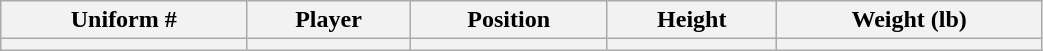<table class="wikitable" width="55%">
<tr>
<th>Uniform #</th>
<th>Player</th>
<th>Position</th>
<th>Height</th>
<th>Weight (lb)</th>
</tr>
<tr>
<th></th>
<th></th>
<th></th>
<th></th>
<th></th>
</tr>
</table>
